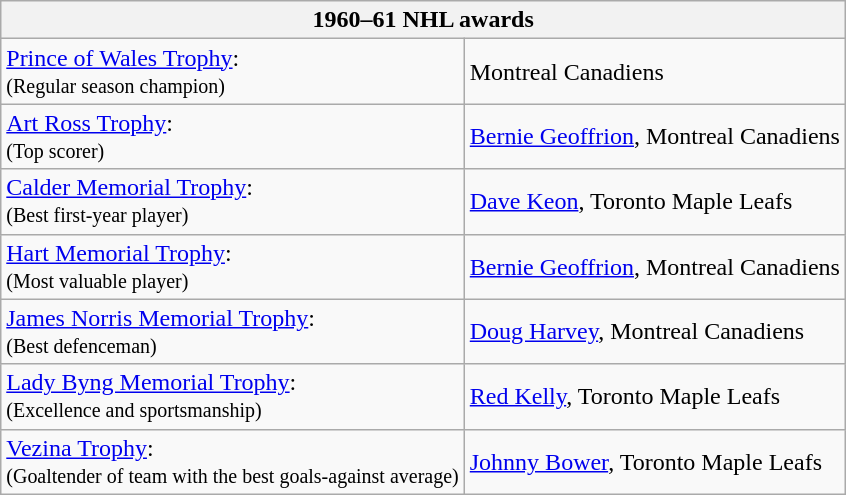<table class="wikitable">
<tr>
<th bgcolor="#DDDDDD" colspan="2">1960–61 NHL awards</th>
</tr>
<tr>
<td><a href='#'>Prince of Wales Trophy</a>:<br><small>(Regular season champion)</small></td>
<td>Montreal Canadiens</td>
</tr>
<tr>
<td><a href='#'>Art Ross Trophy</a>:<br><small>(Top scorer)</small></td>
<td><a href='#'>Bernie Geoffrion</a>, Montreal Canadiens</td>
</tr>
<tr>
<td><a href='#'>Calder Memorial Trophy</a>:<br><small>(Best first-year player)</small></td>
<td><a href='#'>Dave Keon</a>, Toronto Maple Leafs</td>
</tr>
<tr>
<td><a href='#'>Hart Memorial Trophy</a>:<br><small>(Most valuable player)</small></td>
<td><a href='#'>Bernie Geoffrion</a>, Montreal Canadiens</td>
</tr>
<tr>
<td><a href='#'>James Norris Memorial Trophy</a>:<br><small>(Best defenceman)</small></td>
<td><a href='#'>Doug Harvey</a>, Montreal Canadiens</td>
</tr>
<tr>
<td><a href='#'>Lady Byng Memorial Trophy</a>:<br><small>(Excellence and sportsmanship)</small></td>
<td><a href='#'>Red Kelly</a>, Toronto Maple Leafs</td>
</tr>
<tr>
<td><a href='#'>Vezina Trophy</a>:<br><small>(Goaltender of team with the best goals-against average)</small></td>
<td><a href='#'>Johnny Bower</a>, Toronto Maple Leafs</td>
</tr>
</table>
